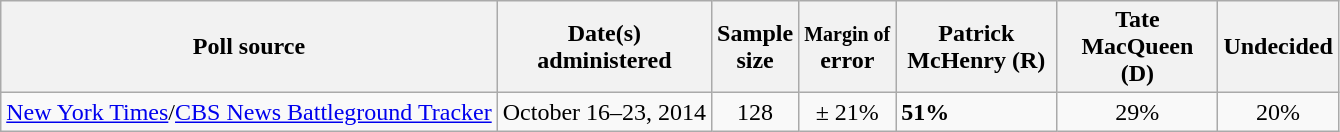<table class="wikitable">
<tr>
<th>Poll source</th>
<th>Date(s)<br>administered</th>
<th>Sample<br>size</th>
<th><small>Margin of</small><br>error</th>
<th style="width:100px;">Patrick<br>McHenry (R)</th>
<th style="width:100px;">Tate<br>MacQueen (D)</th>
<th>Undecided</th>
</tr>
<tr>
<td><a href='#'>New York Times</a>/<a href='#'>CBS News Battleground Tracker</a></td>
<td align=center>October 16–23, 2014</td>
<td align=center>128</td>
<td align=center>± 21%</td>
<td><strong>51%</strong></td>
<td align=center>29%</td>
<td align=center>20%</td>
</tr>
</table>
